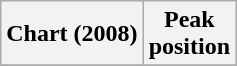<table class="wikitable">
<tr>
<th>Chart (2008)</th>
<th>Peak<br>position</th>
</tr>
<tr>
</tr>
</table>
